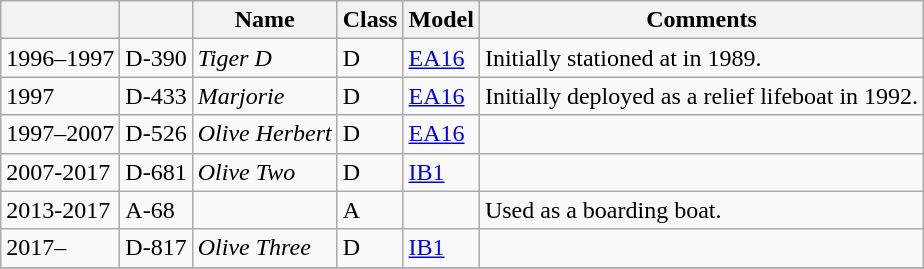<table class="wikitable sortable">
<tr>
<th></th>
<th></th>
<th>Name</th>
<th>Class</th>
<th>Model</th>
<th class=unsortable>Comments</th>
</tr>
<tr>
<td>1996–1997</td>
<td>D-390</td>
<td><em>Tiger D</em></td>
<td>D</td>
<td><a href='#'>EA16</a></td>
<td>Initially stationed at  in 1989.</td>
</tr>
<tr>
<td>1997</td>
<td>D-433</td>
<td><em>Marjorie</em></td>
<td>D</td>
<td><a href='#'>EA16</a></td>
<td>Initially deployed as a relief lifeboat in 1992.</td>
</tr>
<tr>
<td>1997–2007</td>
<td>D-526</td>
<td><em>Olive Herbert</em></td>
<td>D</td>
<td><a href='#'>EA16</a></td>
<td></td>
</tr>
<tr>
<td>2007-2017</td>
<td>D-681</td>
<td><em>Olive Two</em></td>
<td>D</td>
<td><a href='#'>IB1</a></td>
<td></td>
</tr>
<tr>
<td>2013-2017</td>
<td>A-68</td>
<td></td>
<td>A</td>
<td></td>
<td>Used as a boarding boat.</td>
</tr>
<tr>
<td>2017–</td>
<td>D-817</td>
<td><em>Olive Three</em></td>
<td>D</td>
<td><a href='#'>IB1</a></td>
<td></td>
</tr>
<tr>
</tr>
</table>
